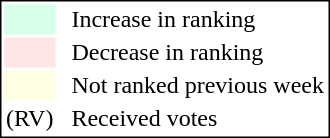<table style="border:1px solid black;">
<tr>
<td style="background:#D8FFEB; width:20px;"></td>
<td> </td>
<td>Increase in ranking</td>
</tr>
<tr>
<td style="background:#FFE6E6; width:20px;"></td>
<td> </td>
<td>Decrease in ranking</td>
</tr>
<tr>
<td style="background:#FFFFE6; width:20px;"></td>
<td> </td>
<td>Not ranked previous week</td>
</tr>
<tr>
<td>(RV)</td>
<td> </td>
<td>Received votes</td>
</tr>
</table>
